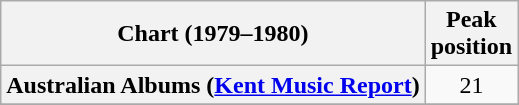<table class="wikitable sortable plainrowheaders" style="text-align:center">
<tr>
<th scope="col">Chart (1979–1980)</th>
<th scope="col">Peak<br> position</th>
</tr>
<tr>
<th scope="row">Australian Albums (<a href='#'>Kent Music Report</a>)</th>
<td>21</td>
</tr>
<tr>
</tr>
<tr>
</tr>
<tr>
</tr>
<tr>
</tr>
<tr>
</tr>
<tr>
</tr>
<tr>
</tr>
</table>
